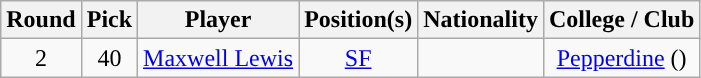<table class="wikitable sortable sortable">
<tr>
<th>Round</th>
<th>Pick</th>
<th>Player</th>
<th>Position(s)</th>
<th>Nationality</th>
<th>College / Club</th>
</tr>
<tr style="text-align: center">
<td>2</td>
<td>40</td>
<td><a href='#'>Maxwell Lewis</a></td>
<td><a href='#'>SF</a></td>
<td></td>
<td><a href='#'>Pepperdine</a> ()</td>
</tr>
</table>
